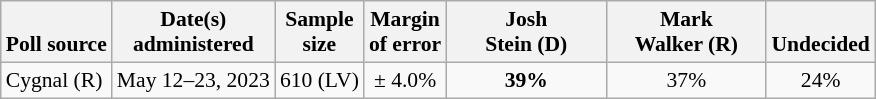<table class="wikitable" style="font-size:90%;text-align:center;">
<tr valign=bottom>
<th>Poll source</th>
<th>Date(s)<br>administered</th>
<th>Sample<br>size</th>
<th>Margin<br>of error</th>
<th style="width:100px;">Josh<br>Stein (D)</th>
<th style="width:100px;">Mark<br>Walker (R)</th>
<th>Undecided</th>
</tr>
<tr>
<td style="text-align:left;">Cygnal (R)</td>
<td>May 12–23, 2023</td>
<td>610 (LV)</td>
<td>± 4.0%</td>
<td><strong>39%</strong></td>
<td>37%</td>
<td>24%</td>
</tr>
</table>
